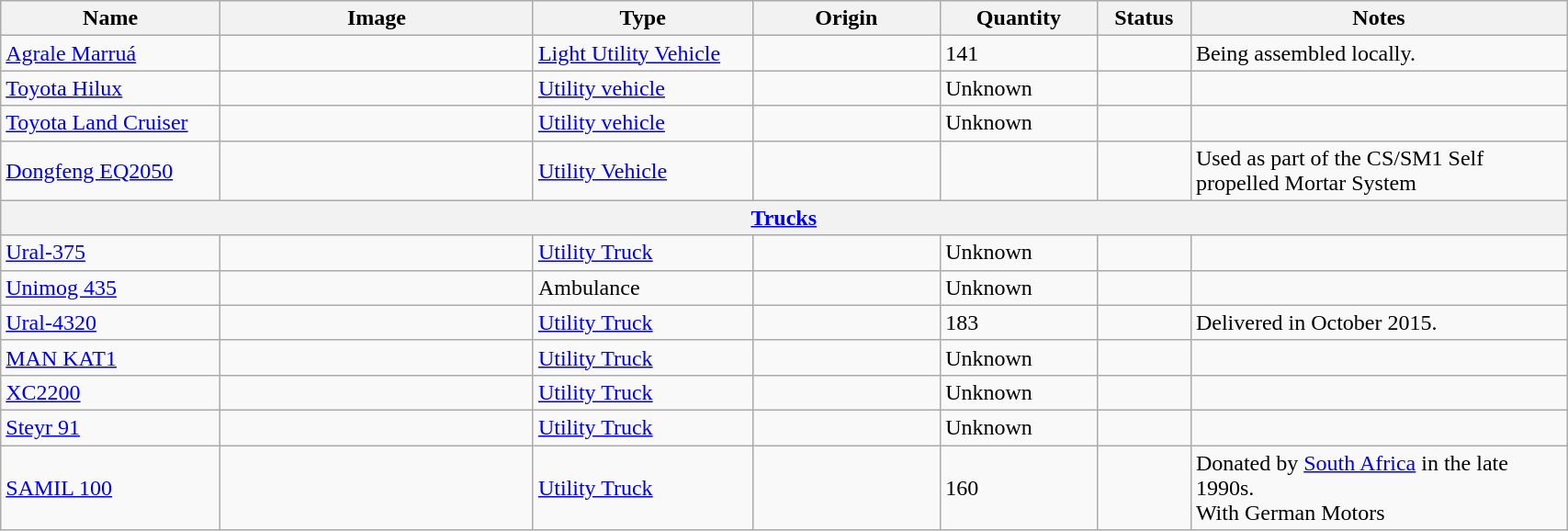<table class="wikitable" style="width:90%;">
<tr>
<th width=14%>Name</th>
<th width=20%>Image</th>
<th width=14%>Type</th>
<th width=12%>Origin</th>
<th width=10%>Quantity</th>
<th width=06%>Status</th>
<th width=24%>Notes</th>
</tr>
<tr>
<td><a href='#'>Agrale Marruá</a></td>
<td></td>
<td><a href='#'>Light Utility Vehicle</a></td>
<td></td>
<td>141</td>
<td></td>
<td>Being assembled locally.</td>
</tr>
<tr>
<td><a href='#'>Toyota Hilux</a></td>
<td></td>
<td><a href='#'>Utility vehicle</a></td>
<td></td>
<td>Unknown</td>
<td></td>
<td></td>
</tr>
<tr>
<td><a href='#'>Toyota Land Cruiser</a></td>
<td></td>
<td><a href='#'>Utility vehicle</a></td>
<td></td>
<td>Unknown</td>
<td></td>
<td></td>
</tr>
<tr>
<td><a href='#'>Dongfeng EQ2050</a></td>
<td></td>
<td><a href='#'>Utility Vehicle</a></td>
<td></td>
<td></td>
<td></td>
<td>Used as part of the CS/SM1 Self propelled Mortar System</td>
</tr>
<tr>
<th colspan="7"><a href='#'>Trucks</a></th>
</tr>
<tr>
<td><a href='#'>Ural-375</a></td>
<td></td>
<td><a href='#'>Utility Truck</a></td>
<td></td>
<td>Unknown</td>
<td></td>
<td></td>
</tr>
<tr>
<td><a href='#'>Unimog 435</a></td>
<td></td>
<td>Ambulance</td>
<td></td>
<td>Unknown</td>
<td></td>
<td></td>
</tr>
<tr>
<td><a href='#'>Ural-4320</a></td>
<td></td>
<td><a href='#'>Utility Truck</a></td>
<td></td>
<td>183</td>
<td></td>
<td>Delivered in October 2015.</td>
</tr>
<tr>
<td><a href='#'>MAN KAT1</a></td>
<td></td>
<td><a href='#'>Utility Truck</a></td>
<td></td>
<td>Unknown</td>
<td></td>
<td></td>
</tr>
<tr>
<td><a href='#'>XC2200</a></td>
<td></td>
<td><a href='#'>Utility Truck</a></td>
<td></td>
<td>Unknown</td>
<td></td>
<td></td>
</tr>
<tr>
<td><a href='#'>Steyr 91</a></td>
<td></td>
<td><a href='#'>Utility Truck</a></td>
<td></td>
<td>Unknown</td>
<td></td>
<td></td>
</tr>
<tr>
<td><a href='#'>SAMIL 100</a></td>
<td></td>
<td><a href='#'>Utility Truck</a></td>
<td><br></td>
<td>160</td>
<td></td>
<td>Donated by <a href='#'>South Africa</a> in the late 1990s.<br>With German Motors</td>
</tr>
</table>
